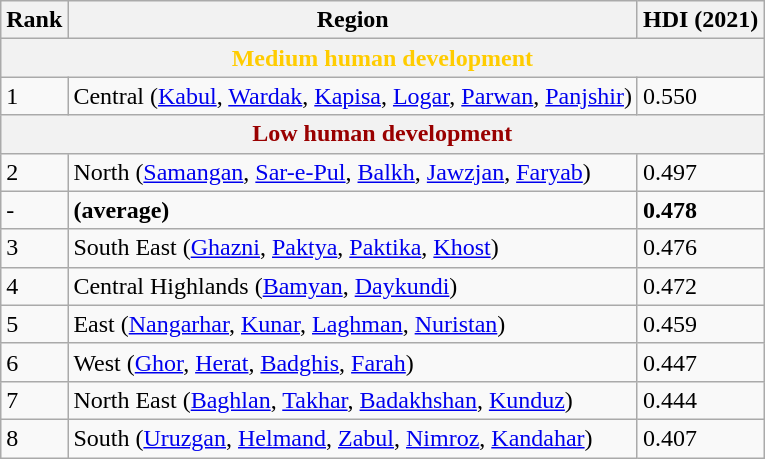<table class="wikitable sortable">
<tr>
<th>Rank</th>
<th>Region</th>
<th>HDI (2021)</th>
</tr>
<tr>
<th colspan="3" style="color:#fc0;">Medium human development</th>
</tr>
<tr>
<td>1</td>
<td>Central (<a href='#'>Kabul</a>, <a href='#'>Wardak</a>, <a href='#'>Kapisa</a>, <a href='#'>Logar</a>, <a href='#'>Parwan</a>, <a href='#'>Panjshir</a>)</td>
<td>0.550</td>
</tr>
<tr>
<th colspan="3" style="color:#900;">Low human development</th>
</tr>
<tr>
<td>2</td>
<td>North (<a href='#'>Samangan</a>, <a href='#'>Sar-e-Pul</a>, <a href='#'>Balkh</a>, <a href='#'>Jawzjan</a>, <a href='#'>Faryab</a>)</td>
<td>0.497</td>
</tr>
<tr>
<td>-</td>
<td><strong></strong> <strong>(average)</strong></td>
<td><strong>0.478</strong></td>
</tr>
<tr>
<td>3</td>
<td>South East (<a href='#'>Ghazni</a>, <a href='#'>Paktya</a>, <a href='#'>Paktika</a>, <a href='#'>Khost</a>)</td>
<td>0.476</td>
</tr>
<tr>
<td>4</td>
<td>Central Highlands (<a href='#'>Bamyan</a>, <a href='#'>Daykundi</a>)</td>
<td>0.472</td>
</tr>
<tr>
<td>5</td>
<td>East (<a href='#'>Nangarhar</a>, <a href='#'>Kunar</a>, <a href='#'>Laghman</a>, <a href='#'>Nuristan</a>)</td>
<td>0.459</td>
</tr>
<tr>
<td>6</td>
<td>West (<a href='#'>Ghor</a>, <a href='#'>Herat</a>, <a href='#'>Badghis</a>, <a href='#'>Farah</a>)</td>
<td>0.447</td>
</tr>
<tr>
<td>7</td>
<td>North East (<a href='#'>Baghlan</a>, <a href='#'>Takhar</a>, <a href='#'>Badakhshan</a>, <a href='#'>Kunduz</a>)</td>
<td>0.444</td>
</tr>
<tr>
<td>8</td>
<td>South (<a href='#'>Uruzgan</a>, <a href='#'>Helmand</a>, <a href='#'>Zabul</a>, <a href='#'>Nimroz</a>, <a href='#'>Kandahar</a>)</td>
<td>0.407</td>
</tr>
</table>
